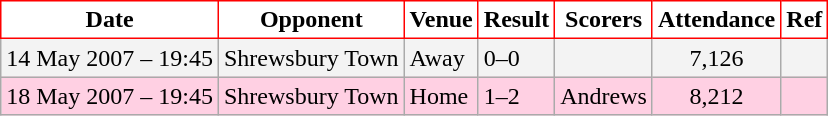<table class="wikitable">
<tr>
<th style="background:#FFFFFF; color:black; border:1px solid red;">Date</th>
<th style="background:#FFFFFF; color:black; border:1px solid red;">Opponent</th>
<th style="background:#FFFFFF; color:black; border:1px solid red;">Venue</th>
<th style="background:#FFFFFF; color:black; border:1px solid red;">Result</th>
<th style="background:#FFFFFF; color:black; border:1px solid red;">Scorers</th>
<th style="background:#FFFFFF; color:black; border:1px solid red;">Attendance</th>
<th style="background:#FFFFFF; color:black; border:1px solid red;">Ref</th>
</tr>
<tr bgcolor = "#f3f3f3">
<td>14 May 2007 – 19:45</td>
<td>Shrewsbury Town</td>
<td>Away</td>
<td>0–0</td>
<td></td>
<td align="center">7,126</td>
<td></td>
</tr>
<tr bgcolor = "#ffd0e3">
<td>18 May 2007 – 19:45</td>
<td>Shrewsbury Town</td>
<td>Home</td>
<td>1–2</td>
<td>Andrews</td>
<td align="center">8,212</td>
<td></td>
</tr>
</table>
